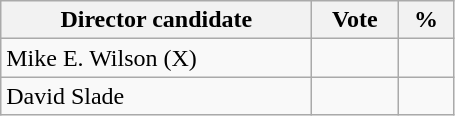<table class="wikitable">
<tr>
<th width="200px">Director candidate</th>
<th width="50px">Vote</th>
<th width="30px">%</th>
</tr>
<tr>
<td>Mike E. Wilson (X)</td>
<td></td>
<td></td>
</tr>
<tr>
<td>David Slade</td>
<td></td>
<td></td>
</tr>
</table>
